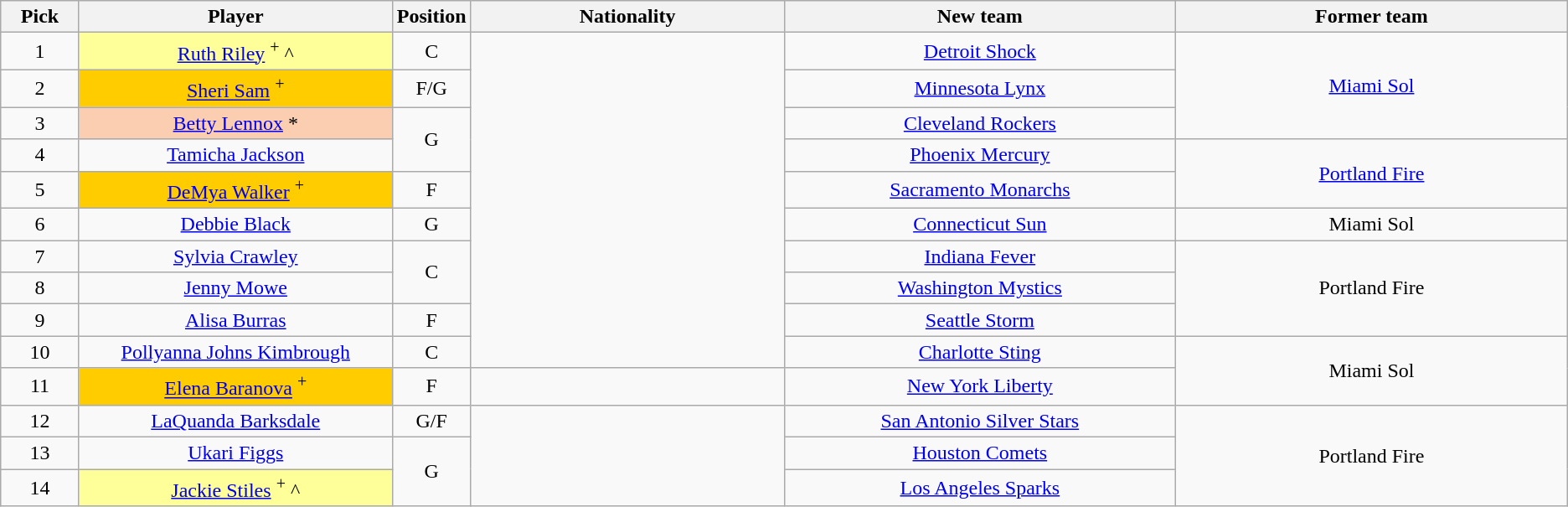<table class="wikitable sortable" style="text-align: center;">
<tr>
<th style="width:5%;">Pick</th>
<th style="width:20%;">Player</th>
<th style="width:5%;">Position</th>
<th style="width:20%;">Nationality</th>
<th style="width:25%;">New team</th>
<th style="width:25%;">Former team</th>
</tr>
<tr>
<td>1</td>
<td bgcolor="#FFFF99"><a href='#'>Ruth Riley</a> <sup>+</sup> ^</td>
<td>C</td>
<td rowspan=10></td>
<td><a href='#'>Detroit Shock</a></td>
<td rowspan=3><a href='#'>Miami Sol</a></td>
</tr>
<tr>
<td>2</td>
<td bgcolor="#FFCC00"><a href='#'>Sheri Sam</a> <sup>+</sup></td>
<td>F/G</td>
<td><a href='#'>Minnesota Lynx</a></td>
</tr>
<tr>
<td>3</td>
<td bgcolor="#FBCEB1"><a href='#'>Betty Lennox</a> *</td>
<td rowspan=2>G</td>
<td><a href='#'>Cleveland Rockers</a></td>
</tr>
<tr>
<td>4</td>
<td><a href='#'>Tamicha Jackson</a></td>
<td><a href='#'>Phoenix Mercury</a></td>
<td rowspan=2><a href='#'>Portland Fire</a></td>
</tr>
<tr>
<td>5</td>
<td bgcolor="#FFCC00"><a href='#'>DeMya Walker</a> <sup>+</sup></td>
<td>F</td>
<td><a href='#'>Sacramento Monarchs</a></td>
</tr>
<tr>
<td>6</td>
<td><a href='#'>Debbie Black</a></td>
<td>G</td>
<td><a href='#'>Connecticut Sun</a></td>
<td>Miami Sol</td>
</tr>
<tr>
<td>7</td>
<td><a href='#'>Sylvia Crawley</a></td>
<td rowspan=2>C</td>
<td><a href='#'>Indiana Fever</a></td>
<td rowspan=3>Portland Fire</td>
</tr>
<tr>
<td>8</td>
<td><a href='#'>Jenny Mowe</a></td>
<td><a href='#'>Washington Mystics</a></td>
</tr>
<tr>
<td>9</td>
<td><a href='#'>Alisa Burras</a></td>
<td>F</td>
<td><a href='#'>Seattle Storm</a></td>
</tr>
<tr>
<td>10</td>
<td><a href='#'>Pollyanna Johns Kimbrough</a></td>
<td>C</td>
<td><a href='#'>Charlotte Sting</a></td>
<td rowspan=2>Miami Sol</td>
</tr>
<tr>
<td>11</td>
<td bgcolor="#FFCC00"><a href='#'>Elena Baranova</a> <sup>+</sup></td>
<td>F</td>
<td></td>
<td><a href='#'>New York Liberty</a></td>
</tr>
<tr>
<td>12</td>
<td><a href='#'>LaQuanda Barksdale</a></td>
<td>G/F</td>
<td rowspan=3></td>
<td><a href='#'>San Antonio Silver Stars</a></td>
<td rowspan=3>Portland Fire</td>
</tr>
<tr>
<td>13</td>
<td><a href='#'>Ukari Figgs</a></td>
<td rowspan=2>G</td>
<td><a href='#'>Houston Comets</a></td>
</tr>
<tr>
<td>14</td>
<td bgcolor="#FFFF99"><a href='#'>Jackie Stiles</a> <sup>+</sup> ^</td>
<td><a href='#'>Los Angeles Sparks</a></td>
</tr>
</table>
